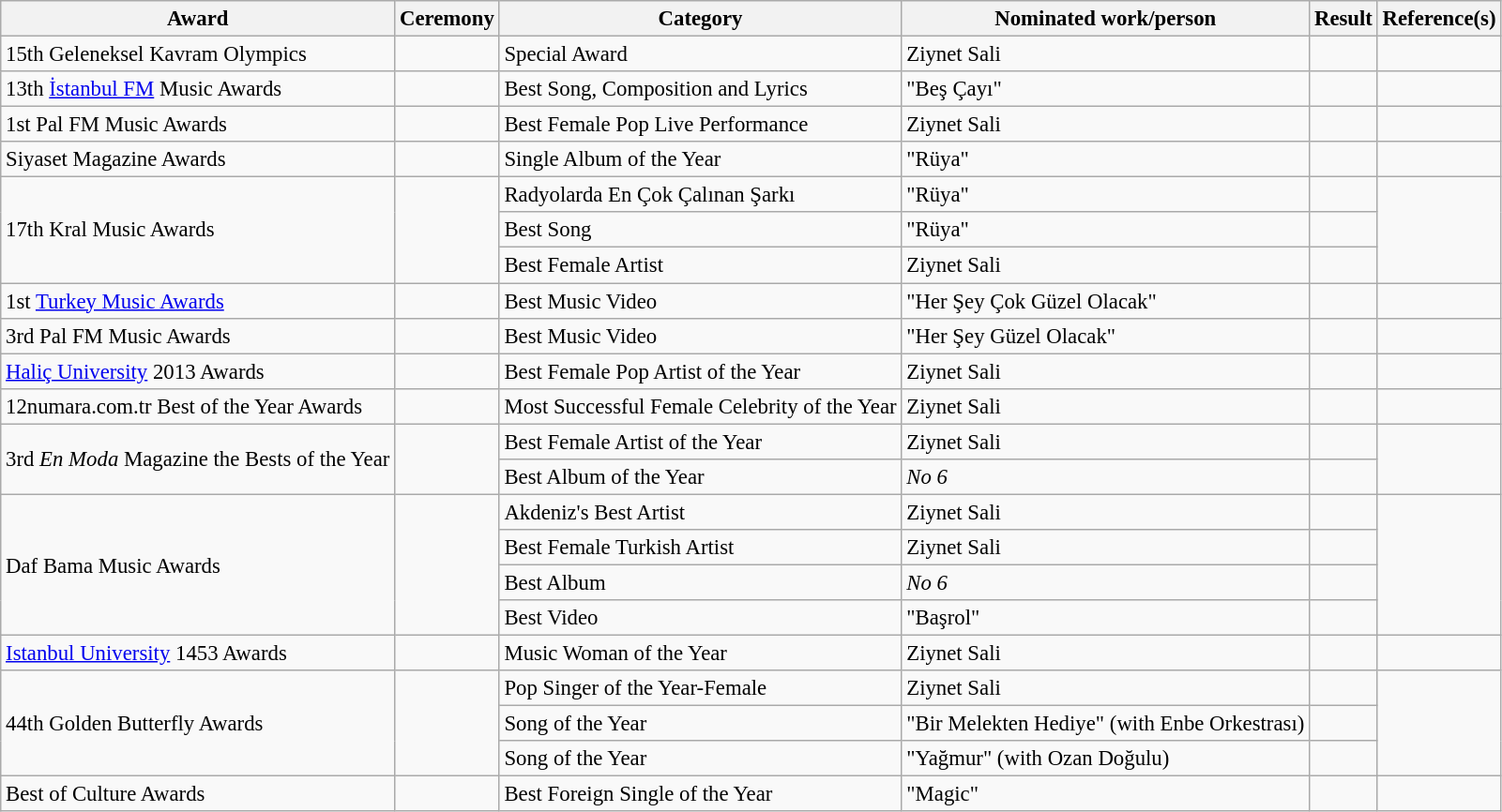<table class="wikitable sortable" style="font-size: 95%; valign:center">
<tr>
<th scope="col">Award</th>
<th scope="col">Ceremony</th>
<th scope="col">Category</th>
<th scope="col">Nominated work/person</th>
<th scope="col">Result</th>
<th scope="col" class="unsortable">Reference(s)</th>
</tr>
<tr>
<td>15th Geleneksel Kavram Olympics</td>
<td></td>
<td>Special Award</td>
<td>Ziynet Sali</td>
<td></td>
<td style="text-align:center;"></td>
</tr>
<tr>
<td>13th <a href='#'>İstanbul FM</a> Music Awards</td>
<td></td>
<td>Best Song, Composition and Lyrics</td>
<td>"Beş Çayı"</td>
<td></td>
<td style="text-align:center;"></td>
</tr>
<tr>
<td>1st Pal FM Music Awards</td>
<td></td>
<td>Best Female Pop Live Performance</td>
<td>Ziynet Sali</td>
<td></td>
<td style="text-align:center;"></td>
</tr>
<tr>
<td>Siyaset Magazine Awards</td>
<td></td>
<td>Single Album of the Year</td>
<td>"Rüya"</td>
<td></td>
<td style="text-align:center;"></td>
</tr>
<tr>
<td rowspan=3>17th Kral Music Awards</td>
<td rowspan=3></td>
<td>Radyolarda En Çok Çalınan Şarkı</td>
<td>"Rüya"</td>
<td></td>
<td rowspan=3 style="text-align:center;"></td>
</tr>
<tr>
<td>Best Song</td>
<td>"Rüya"</td>
<td></td>
</tr>
<tr>
<td>Best Female Artist</td>
<td>Ziynet Sali</td>
<td></td>
</tr>
<tr>
<td>1st <a href='#'>Turkey Music Awards</a></td>
<td></td>
<td>Best Music Video</td>
<td>"Her Şey Çok Güzel Olacak"</td>
<td></td>
<td style="text-align:center;"></td>
</tr>
<tr>
<td>3rd Pal FM Music Awards</td>
<td></td>
<td>Best Music Video</td>
<td>"Her Şey Güzel Olacak"</td>
<td></td>
<td style="text-align:center;"></td>
</tr>
<tr>
<td><a href='#'>Haliç University</a> 2013 Awards</td>
<td></td>
<td>Best Female Pop Artist of the Year</td>
<td>Ziynet Sali</td>
<td></td>
<td style="text-align:center;"></td>
</tr>
<tr>
<td>12numara.com.tr Best of the Year Awards</td>
<td></td>
<td>Most Successful Female Celebrity of the Year</td>
<td>Ziynet Sali</td>
<td></td>
<td style="text-align:center;"></td>
</tr>
<tr>
<td rowspan=2>3rd <em>En Moda</em> Magazine the Bests of the Year</td>
<td rowspan=2></td>
<td>Best Female Artist of the Year</td>
<td>Ziynet Sali</td>
<td></td>
<td rowspan=2 style="text-align:center;"></td>
</tr>
<tr>
<td>Best Album of the Year</td>
<td><em>No 6</em></td>
<td></td>
</tr>
<tr>
<td rowspan=4>Daf Bama Music Awards</td>
<td rowspan=4></td>
<td>Akdeniz's Best Artist</td>
<td>Ziynet Sali</td>
<td></td>
<td rowspan=4 style="text-align:center;"></td>
</tr>
<tr>
<td>Best Female Turkish Artist</td>
<td>Ziynet Sali</td>
<td></td>
</tr>
<tr>
<td>Best Album</td>
<td><em>No 6</em></td>
<td></td>
</tr>
<tr>
<td>Best Video</td>
<td>"Başrol"</td>
<td></td>
</tr>
<tr>
<td><a href='#'>Istanbul University</a> 1453 Awards</td>
<td></td>
<td>Music Woman of the Year</td>
<td>Ziynet Sali</td>
<td></td>
<td style="text-align:center;"></td>
</tr>
<tr>
<td rowspan=3>44th Golden Butterfly Awards</td>
<td rowspan=3></td>
<td>Pop Singer of the Year-Female</td>
<td>Ziynet Sali</td>
<td></td>
<td rowspan=3 style="text-align:center;"></td>
</tr>
<tr>
<td>Song of the Year</td>
<td>"Bir Melekten Hediye" (with Enbe Orkestrası)</td>
<td></td>
</tr>
<tr>
<td>Song of the Year</td>
<td>"Yağmur" (with Ozan Doğulu)</td>
<td></td>
</tr>
<tr>
<td>Best of Culture Awards</td>
<td></td>
<td>Best Foreign Single of the Year</td>
<td>"Magic"</td>
<td></td>
<td style="text-align:center;"></td>
</tr>
</table>
